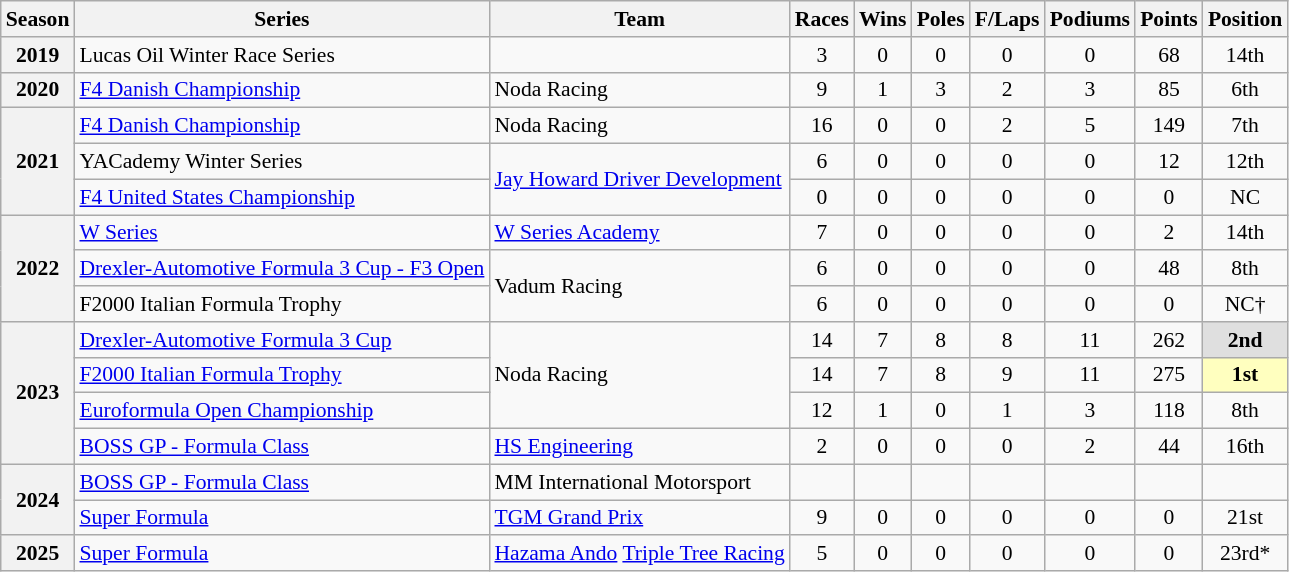<table class="wikitable" style="font-size: 90%; text-align:center">
<tr>
<th>Season</th>
<th>Series</th>
<th>Team</th>
<th>Races</th>
<th>Wins</th>
<th>Poles</th>
<th>F/Laps</th>
<th>Podiums</th>
<th>Points</th>
<th>Position</th>
</tr>
<tr>
<th>2019</th>
<td align=left>Lucas Oil Winter Race Series</td>
<td></td>
<td>3</td>
<td>0</td>
<td>0</td>
<td>0</td>
<td>0</td>
<td>68</td>
<td>14th</td>
</tr>
<tr>
<th>2020</th>
<td align=left><a href='#'>F4 Danish Championship</a></td>
<td align=left>Noda Racing</td>
<td>9</td>
<td>1</td>
<td>3</td>
<td>2</td>
<td>3</td>
<td>85</td>
<td>6th</td>
</tr>
<tr>
<th rowspan=3>2021</th>
<td align=left><a href='#'>F4 Danish Championship</a></td>
<td align=left>Noda Racing</td>
<td>16</td>
<td>0</td>
<td>0</td>
<td>2</td>
<td>5</td>
<td>149</td>
<td>7th</td>
</tr>
<tr>
<td align=left>YACademy Winter Series</td>
<td rowspan=2 align=left nowrap><a href='#'>Jay Howard Driver Development</a></td>
<td>6</td>
<td>0</td>
<td>0</td>
<td>0</td>
<td>0</td>
<td>12</td>
<td>12th</td>
</tr>
<tr>
<td align=left><a href='#'>F4 United States Championship</a></td>
<td>0</td>
<td>0</td>
<td>0</td>
<td>0</td>
<td>0</td>
<td>0</td>
<td>NC</td>
</tr>
<tr>
<th rowspan=3>2022</th>
<td align=left><a href='#'>W Series</a></td>
<td align=left><a href='#'>W Series Academy</a></td>
<td>7</td>
<td>0</td>
<td>0</td>
<td>0</td>
<td>0</td>
<td>2</td>
<td>14th</td>
</tr>
<tr>
<td align=left nowrap><a href='#'>Drexler-Automotive Formula 3 Cup - F3 Open</a></td>
<td rowspan=2 align=left>Vadum Racing</td>
<td>6</td>
<td>0</td>
<td>0</td>
<td>0</td>
<td>0</td>
<td>48</td>
<td>8th</td>
</tr>
<tr>
<td align=left>F2000 Italian Formula Trophy</td>
<td>6</td>
<td>0</td>
<td>0</td>
<td>0</td>
<td>0</td>
<td>0</td>
<td>NC†</td>
</tr>
<tr>
<th rowspan="4">2023</th>
<td align=left><a href='#'>Drexler-Automotive Formula 3 Cup</a></td>
<td rowspan="3" align="left">Noda Racing</td>
<td>14</td>
<td>7</td>
<td>8</td>
<td>8</td>
<td>11</td>
<td>262</td>
<td style="background:#DFDFDF;"><strong>2nd</strong></td>
</tr>
<tr>
<td align=left><a href='#'>F2000 Italian Formula Trophy</a></td>
<td>14</td>
<td>7</td>
<td>8</td>
<td>9</td>
<td>11</td>
<td>275</td>
<td style="background:#ffffbf;"><strong>1st</strong></td>
</tr>
<tr>
<td align=left><a href='#'>Euroformula Open Championship</a></td>
<td>12</td>
<td>1</td>
<td>0</td>
<td>1</td>
<td>3</td>
<td>118</td>
<td>8th</td>
</tr>
<tr>
<td align=left><a href='#'>BOSS GP - Formula Class</a></td>
<td align=left><a href='#'>HS Engineering</a></td>
<td>2</td>
<td>0</td>
<td>0</td>
<td>0</td>
<td>2</td>
<td>44</td>
<td>16th</td>
</tr>
<tr>
<th rowspan=2>2024</th>
<td align=left><a href='#'>BOSS GP - Formula Class</a></td>
<td align=left>MM International Motorsport</td>
<td></td>
<td></td>
<td></td>
<td></td>
<td></td>
<td></td>
<td></td>
</tr>
<tr>
<td align=left><a href='#'>Super Formula</a></td>
<td align=left><a href='#'>TGM Grand Prix</a></td>
<td>9</td>
<td>0</td>
<td>0</td>
<td>0</td>
<td>0</td>
<td>0</td>
<td>21st</td>
</tr>
<tr>
<th>2025</th>
<td align=left><a href='#'>Super Formula</a></td>
<td align=left><a href='#'>Hazama Ando</a> <a href='#'>Triple Tree Racing</a></td>
<td>5</td>
<td>0</td>
<td>0</td>
<td>0</td>
<td>0</td>
<td>0</td>
<td>23rd*</td>
</tr>
</table>
